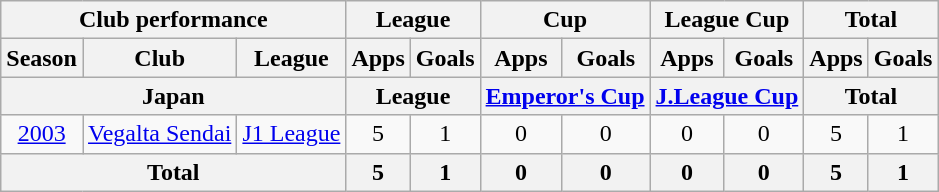<table class="wikitable" style="text-align:center;">
<tr>
<th colspan=3>Club performance</th>
<th colspan=2>League</th>
<th colspan=2>Cup</th>
<th colspan=2>League Cup</th>
<th colspan=2>Total</th>
</tr>
<tr>
<th>Season</th>
<th>Club</th>
<th>League</th>
<th>Apps</th>
<th>Goals</th>
<th>Apps</th>
<th>Goals</th>
<th>Apps</th>
<th>Goals</th>
<th>Apps</th>
<th>Goals</th>
</tr>
<tr>
<th colspan=3>Japan</th>
<th colspan=2>League</th>
<th colspan=2><a href='#'>Emperor's Cup</a></th>
<th colspan=2><a href='#'>J.League Cup</a></th>
<th colspan=2>Total</th>
</tr>
<tr>
<td><a href='#'>2003</a></td>
<td><a href='#'>Vegalta Sendai</a></td>
<td><a href='#'>J1 League</a></td>
<td>5</td>
<td>1</td>
<td>0</td>
<td>0</td>
<td>0</td>
<td>0</td>
<td>5</td>
<td>1</td>
</tr>
<tr>
<th colspan=3>Total</th>
<th>5</th>
<th>1</th>
<th>0</th>
<th>0</th>
<th>0</th>
<th>0</th>
<th>5</th>
<th>1</th>
</tr>
</table>
